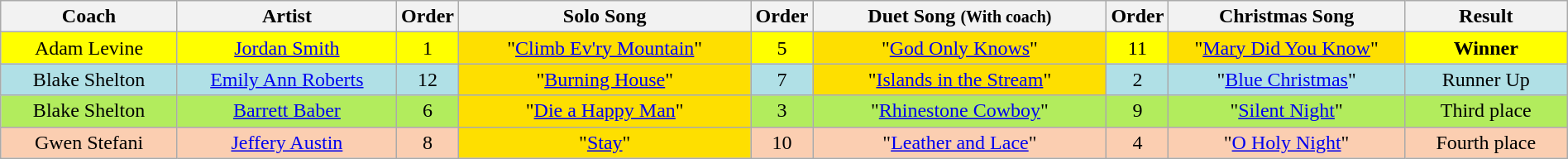<table class="wikitable" style="text-align:center; width:100%;">
<tr>
<th scope="col" width="12%">Coach</th>
<th scope="col" width="15%">Artist</th>
<th scope="col" width="02%">Order</th>
<th scope="col" width="20%">Solo Song</th>
<th scope="col" width="02%">Order</th>
<th scope="col" width="20%">Duet Song <small>(With coach)</small></th>
<th scope="col" width="02%">Order</th>
<th scope="col" width="16%">Christmas Song</th>
<th scope="col" width="12%">Result</th>
</tr>
<tr bgcolor=yellow>
<td>Adam Levine</td>
<td><a href='#'>Jordan Smith</a></td>
<td scope="row">1</td>
<td style="background:#fedf00;">"<a href='#'>Climb Ev'ry Mountain</a>"</td>
<td scope="row">5</td>
<td style="background:#fedf00;">"<a href='#'>God Only Knows</a>"</td>
<td scope="row">11</td>
<td style="background:#fedf00;">"<a href='#'>Mary Did You Know</a>"</td>
<td><strong>Winner</strong></td>
</tr>
<tr bgcolor=#B0E0E6>
<td>Blake Shelton</td>
<td><a href='#'>Emily Ann Roberts</a></td>
<td scope="row">12</td>
<td style="background:#fedf00;">"<a href='#'>Burning House</a>"</td>
<td scope="row">7</td>
<td style="background:#fedf00;">"<a href='#'>Islands in the Stream</a>"</td>
<td scope="row">2</td>
<td>"<a href='#'>Blue Christmas</a>"</td>
<td>Runner Up</td>
</tr>
<tr bgcolor=#B2EC5D>
<td>Blake Shelton</td>
<td><a href='#'>Barrett Baber</a></td>
<td scope="row">6</td>
<td style="background:#fedf00;">"<a href='#'>Die a Happy Man</a>"</td>
<td scope="row">3</td>
<td>"<a href='#'>Rhinestone Cowboy</a>"</td>
<td scope="row">9</td>
<td>"<a href='#'>Silent Night</a>"</td>
<td>Third place</td>
</tr>
<tr bgcolor=#FBCEB1>
<td>Gwen Stefani</td>
<td><a href='#'>Jeffery Austin</a></td>
<td scope="row">8</td>
<td style="background:#fedf00;">"<a href='#'>Stay</a>"</td>
<td scope="row">10</td>
<td>"<a href='#'>Leather and Lace</a>"</td>
<td scope="row">4</td>
<td>"<a href='#'>O Holy Night</a>"</td>
<td>Fourth place</td>
</tr>
</table>
